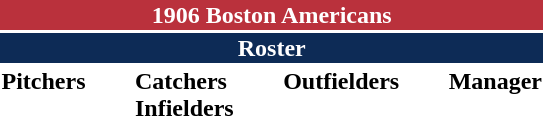<table class="toccolours" style="text-align: left;">
<tr>
<th colspan="10" style="background-color: #ba313c; color: white; text-align: center;">1906 Boston Americans</th>
</tr>
<tr>
<td colspan="10" style="background-color: #0d2b56; color: white; text-align: center;"><strong>Roster</strong></td>
</tr>
<tr>
<td valign="top"><strong>Pitchers</strong><br>










</td>
<td width="25px"></td>
<td valign="top"><strong>Catchers</strong><br>





<strong>Infielders</strong>







</td>
<td width="25px"></td>
<td valign="top"><strong>Outfielders</strong><br>



</td>
<td width="25px"></td>
<td valign="top"><strong>Manager</strong><br>
</td>
</tr>
<tr>
</tr>
</table>
